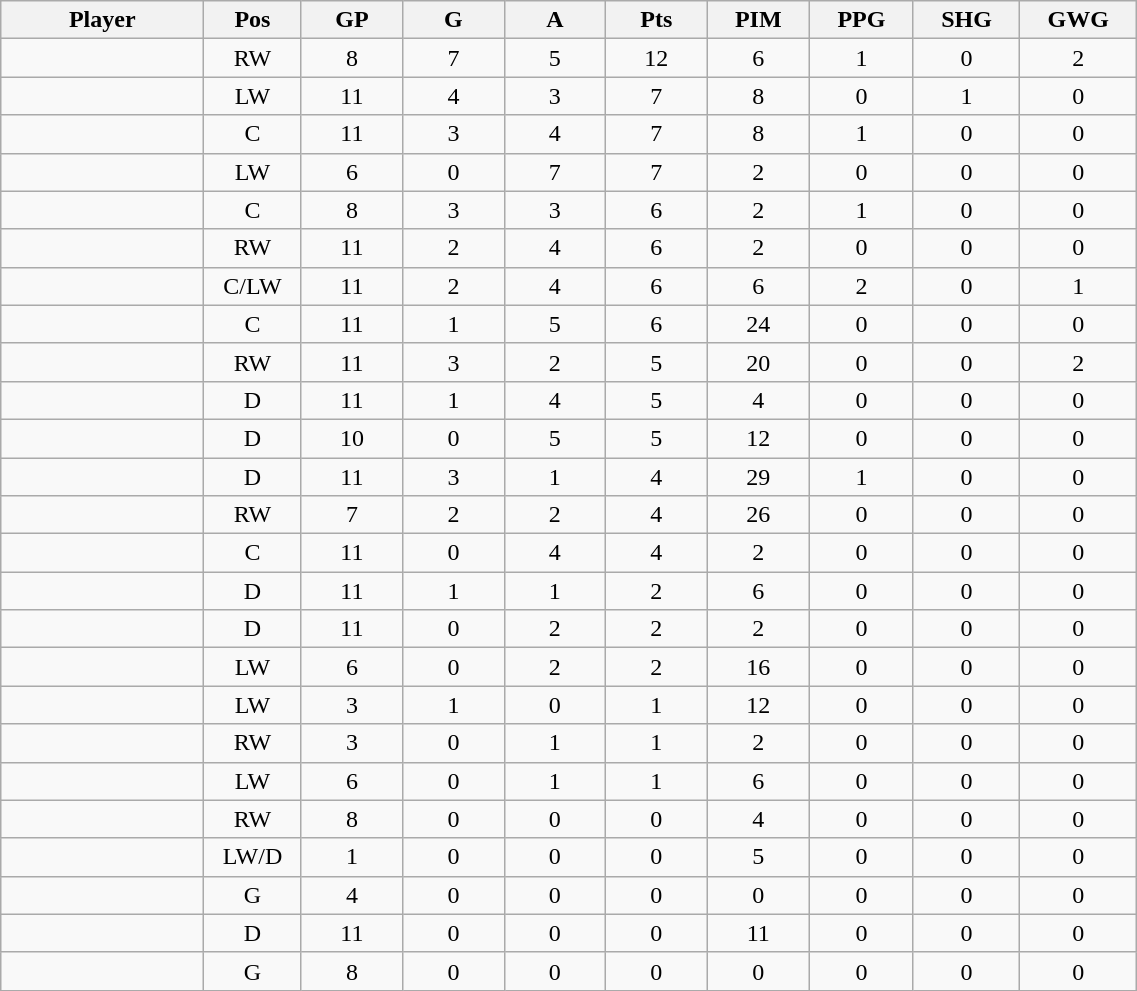<table class="wikitable sortable" width="60%">
<tr ALIGN="center">
<th bgcolor="#DDDDFF" width="10%">Player</th>
<th bgcolor="#DDDDFF" width="3%" title="Position">Pos</th>
<th bgcolor="#DDDDFF" width="5%" title="Games played">GP</th>
<th bgcolor="#DDDDFF" width="5%" title="Goals">G</th>
<th bgcolor="#DDDDFF" width="5%" title="Assists">A</th>
<th bgcolor="#DDDDFF" width="5%" title="Points">Pts</th>
<th bgcolor="#DDDDFF" width="5%" title="Penalties in Minutes">PIM</th>
<th bgcolor="#DDDDFF" width="5%" title="Power Play Goals">PPG</th>
<th bgcolor="#DDDDFF" width="5%" title="Short-handed Goals">SHG</th>
<th bgcolor="#DDDDFF" width="5%" title="Game-winning Goals">GWG</th>
</tr>
<tr align="center">
<td align="right"></td>
<td>RW</td>
<td>8</td>
<td>7</td>
<td>5</td>
<td>12</td>
<td>6</td>
<td>1</td>
<td>0</td>
<td>2</td>
</tr>
<tr align="center">
<td align="right"></td>
<td>LW</td>
<td>11</td>
<td>4</td>
<td>3</td>
<td>7</td>
<td>8</td>
<td>0</td>
<td>1</td>
<td>0</td>
</tr>
<tr align="center">
<td align="right"></td>
<td>C</td>
<td>11</td>
<td>3</td>
<td>4</td>
<td>7</td>
<td>8</td>
<td>1</td>
<td>0</td>
<td>0</td>
</tr>
<tr align="center">
<td align="right"></td>
<td>LW</td>
<td>6</td>
<td>0</td>
<td>7</td>
<td>7</td>
<td>2</td>
<td>0</td>
<td>0</td>
<td>0</td>
</tr>
<tr align="center">
<td align="right"></td>
<td>C</td>
<td>8</td>
<td>3</td>
<td>3</td>
<td>6</td>
<td>2</td>
<td>1</td>
<td>0</td>
<td>0</td>
</tr>
<tr align="center">
<td align="right"></td>
<td>RW</td>
<td>11</td>
<td>2</td>
<td>4</td>
<td>6</td>
<td>2</td>
<td>0</td>
<td>0</td>
<td>0</td>
</tr>
<tr align="center">
<td align="right"></td>
<td>C/LW</td>
<td>11</td>
<td>2</td>
<td>4</td>
<td>6</td>
<td>6</td>
<td>2</td>
<td>0</td>
<td>1</td>
</tr>
<tr align="center">
<td align="right"></td>
<td>C</td>
<td>11</td>
<td>1</td>
<td>5</td>
<td>6</td>
<td>24</td>
<td>0</td>
<td>0</td>
<td>0</td>
</tr>
<tr align="center">
<td align="right"></td>
<td>RW</td>
<td>11</td>
<td>3</td>
<td>2</td>
<td>5</td>
<td>20</td>
<td>0</td>
<td>0</td>
<td>2</td>
</tr>
<tr align="center">
<td align="right"></td>
<td>D</td>
<td>11</td>
<td>1</td>
<td>4</td>
<td>5</td>
<td>4</td>
<td>0</td>
<td>0</td>
<td>0</td>
</tr>
<tr align="center">
<td align="right"></td>
<td>D</td>
<td>10</td>
<td>0</td>
<td>5</td>
<td>5</td>
<td>12</td>
<td>0</td>
<td>0</td>
<td>0</td>
</tr>
<tr align="center">
<td align="right"></td>
<td>D</td>
<td>11</td>
<td>3</td>
<td>1</td>
<td>4</td>
<td>29</td>
<td>1</td>
<td>0</td>
<td>0</td>
</tr>
<tr align="center">
<td align="right"></td>
<td>RW</td>
<td>7</td>
<td>2</td>
<td>2</td>
<td>4</td>
<td>26</td>
<td>0</td>
<td>0</td>
<td>0</td>
</tr>
<tr align="center">
<td align="right"></td>
<td>C</td>
<td>11</td>
<td>0</td>
<td>4</td>
<td>4</td>
<td>2</td>
<td>0</td>
<td>0</td>
<td>0</td>
</tr>
<tr align="center">
<td align="right"></td>
<td>D</td>
<td>11</td>
<td>1</td>
<td>1</td>
<td>2</td>
<td>6</td>
<td>0</td>
<td>0</td>
<td>0</td>
</tr>
<tr align="center">
<td align="right"></td>
<td>D</td>
<td>11</td>
<td>0</td>
<td>2</td>
<td>2</td>
<td>2</td>
<td>0</td>
<td>0</td>
<td>0</td>
</tr>
<tr align="center">
<td align="right"></td>
<td>LW</td>
<td>6</td>
<td>0</td>
<td>2</td>
<td>2</td>
<td>16</td>
<td>0</td>
<td>0</td>
<td>0</td>
</tr>
<tr align="center">
<td align="right"></td>
<td>LW</td>
<td>3</td>
<td>1</td>
<td>0</td>
<td>1</td>
<td>12</td>
<td>0</td>
<td>0</td>
<td>0</td>
</tr>
<tr align="center">
<td align="right"></td>
<td>RW</td>
<td>3</td>
<td>0</td>
<td>1</td>
<td>1</td>
<td>2</td>
<td>0</td>
<td>0</td>
<td>0</td>
</tr>
<tr align="center">
<td align="right"></td>
<td>LW</td>
<td>6</td>
<td>0</td>
<td>1</td>
<td>1</td>
<td>6</td>
<td>0</td>
<td>0</td>
<td>0</td>
</tr>
<tr align="center">
<td align="right"></td>
<td>RW</td>
<td>8</td>
<td>0</td>
<td>0</td>
<td>0</td>
<td>4</td>
<td>0</td>
<td>0</td>
<td>0</td>
</tr>
<tr align="center">
<td align="right"></td>
<td>LW/D</td>
<td>1</td>
<td>0</td>
<td>0</td>
<td>0</td>
<td>5</td>
<td>0</td>
<td>0</td>
<td>0</td>
</tr>
<tr align="center">
<td align="right"></td>
<td>G</td>
<td>4</td>
<td>0</td>
<td>0</td>
<td>0</td>
<td>0</td>
<td>0</td>
<td>0</td>
<td>0</td>
</tr>
<tr align="center">
<td align="right"></td>
<td>D</td>
<td>11</td>
<td>0</td>
<td>0</td>
<td>0</td>
<td>11</td>
<td>0</td>
<td>0</td>
<td>0</td>
</tr>
<tr align="center">
<td align="right"></td>
<td>G</td>
<td>8</td>
<td>0</td>
<td>0</td>
<td>0</td>
<td>0</td>
<td>0</td>
<td>0</td>
<td>0</td>
</tr>
</table>
